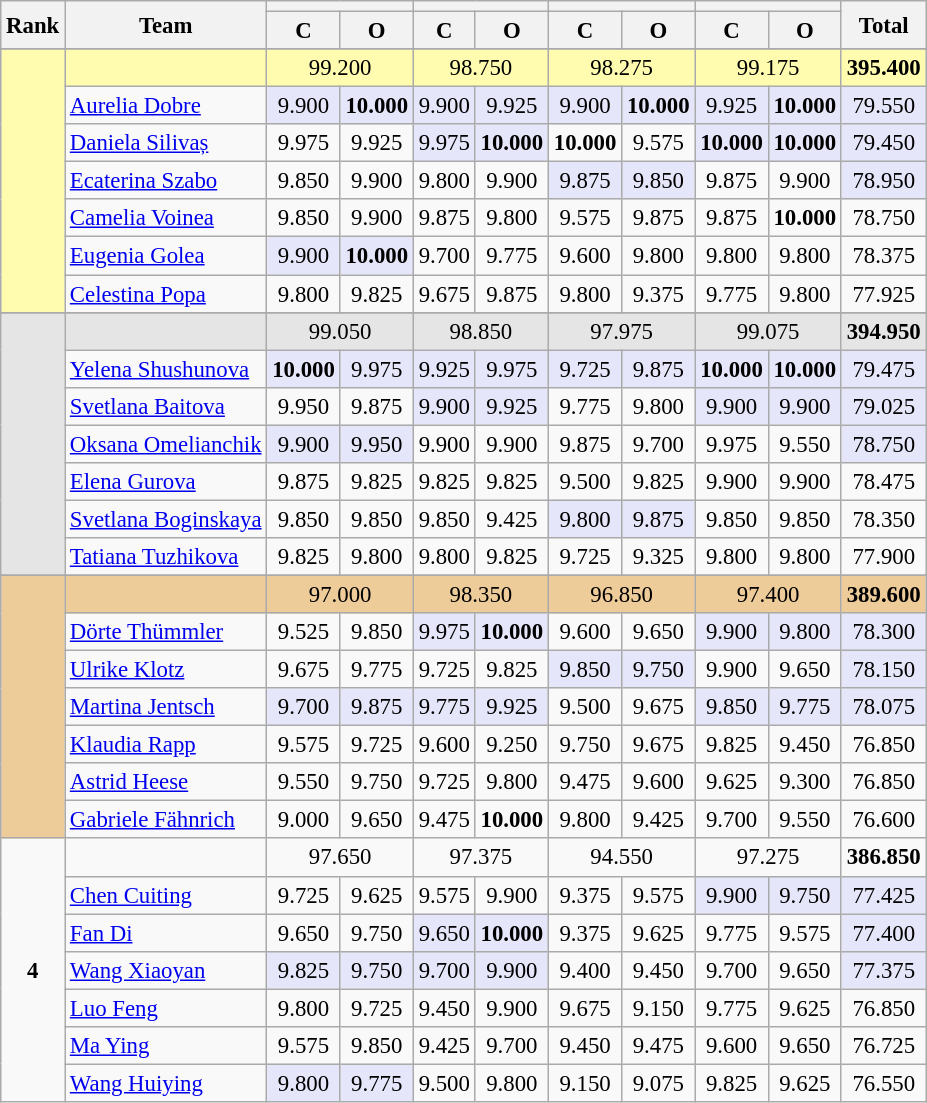<table class="wikitable" style="text-align:center; font-size:95%">
<tr>
<th rowspan=2>Rank</th>
<th rowspan=2>Team</th>
<th colspan=2></th>
<th colspan=2></th>
<th colspan=2></th>
<th colspan=2></th>
<th rowspan=2>Total</th>
</tr>
<tr>
<th>C</th>
<th>O</th>
<th>C</th>
<th>O</th>
<th>C</th>
<th>O</th>
<th>C</th>
<th>O</th>
</tr>
<tr>
</tr>
<tr style="background:#fffcaf;">
<td rowspan=7></td>
<td style="text-align:left;"><strong></strong></td>
<td colspan=2>99.200</td>
<td colspan=2>98.750</td>
<td colspan=2>98.275</td>
<td colspan=2>99.175</td>
<td colspan=1><strong>395.400</strong></td>
</tr>
<tr>
<td align=left><a href='#'>Aurelia Dobre</a></td>
<td bgcolor="lavender">9.900</td>
<td bgcolor="lavender"><strong>10.000</strong></td>
<td bgcolor="lavender">9.900</td>
<td bgcolor="lavender">9.925</td>
<td bgcolor="lavender">9.900</td>
<td bgcolor="lavender"><strong>10.000</strong></td>
<td bgcolor="lavender">9.925</td>
<td bgcolor="lavender"><strong>10.000</strong></td>
<td bgcolor="lavender">79.550</td>
</tr>
<tr>
<td align=left><a href='#'>Daniela Silivaș</a></td>
<td>9.975</td>
<td>9.925</td>
<td bgcolor="lavender">9.975</td>
<td bgcolor="lavender"><strong>10.000</strong></td>
<td><strong>10.000</strong></td>
<td>9.575</td>
<td bgcolor="lavender"><strong>10.000</strong></td>
<td bgcolor="lavender"><strong>10.000</strong></td>
<td bgcolor="lavender">79.450</td>
</tr>
<tr>
<td align=left><a href='#'>Ecaterina Szabo</a></td>
<td>9.850</td>
<td>9.900</td>
<td>9.800</td>
<td>9.900</td>
<td bgcolor="lavender">9.875</td>
<td bgcolor="lavender">9.850</td>
<td>9.875</td>
<td>9.900</td>
<td bgcolor="lavender">78.950</td>
</tr>
<tr>
<td align=left><a href='#'>Camelia Voinea</a></td>
<td>9.850</td>
<td>9.900</td>
<td>9.875</td>
<td>9.800</td>
<td>9.575</td>
<td>9.875</td>
<td>9.875</td>
<td><strong>10.000</strong></td>
<td>78.750</td>
</tr>
<tr>
<td align=left><a href='#'>Eugenia Golea</a></td>
<td bgcolor="lavender">9.900</td>
<td bgcolor="lavender"><strong>10.000</strong></td>
<td>9.700</td>
<td>9.775</td>
<td>9.600</td>
<td>9.800</td>
<td>9.800</td>
<td>9.800</td>
<td>78.375</td>
</tr>
<tr>
<td align=left><a href='#'>Celestina Popa</a></td>
<td>9.800</td>
<td>9.825</td>
<td>9.675</td>
<td>9.875</td>
<td>9.800</td>
<td>9.375</td>
<td>9.775</td>
<td>9.800</td>
<td>77.925</td>
</tr>
<tr>
</tr>
<tr style="background:#e5e5e5;">
<td rowspan=7></td>
<td style="text-align:left;"><strong></strong></td>
<td colspan=2>99.050</td>
<td colspan=2>98.850</td>
<td colspan=2>97.975</td>
<td colspan=2>99.075</td>
<td colspan=1><strong>394.950</strong></td>
</tr>
<tr>
<td align=left><a href='#'>Yelena Shushunova</a></td>
<td bgcolor="lavender"><strong>10.000</strong></td>
<td bgcolor="lavender">9.975</td>
<td bgcolor="lavender">9.925</td>
<td bgcolor="lavender">9.975</td>
<td bgcolor="lavender">9.725</td>
<td bgcolor="lavender">9.875</td>
<td bgcolor="lavender"><strong>10.000</strong></td>
<td bgcolor="lavender"><strong>10.000</strong></td>
<td bgcolor="lavender">79.475</td>
</tr>
<tr>
<td align=left><a href='#'>Svetlana Baitova</a></td>
<td>9.950</td>
<td>9.875</td>
<td bgcolor="lavender">9.900</td>
<td bgcolor="lavender">9.925</td>
<td>9.775</td>
<td>9.800</td>
<td bgcolor="lavender">9.900</td>
<td bgcolor="lavender">9.900</td>
<td bgcolor="lavender">79.025</td>
</tr>
<tr>
<td align=left><a href='#'>Oksana Omelianchik</a></td>
<td bgcolor="lavender">9.900</td>
<td bgcolor="lavender">9.950</td>
<td>9.900</td>
<td>9.900</td>
<td>9.875</td>
<td>9.700</td>
<td>9.975</td>
<td>9.550</td>
<td bgcolor="lavender">78.750</td>
</tr>
<tr>
<td align=left><a href='#'>Elena Gurova</a></td>
<td>9.875</td>
<td>9.825</td>
<td>9.825</td>
<td>9.825</td>
<td>9.500</td>
<td>9.825</td>
<td>9.900</td>
<td>9.900</td>
<td>78.475</td>
</tr>
<tr>
<td align=left><a href='#'>Svetlana Boginskaya</a></td>
<td>9.850</td>
<td>9.850</td>
<td>9.850</td>
<td>9.425</td>
<td bgcolor="lavender">9.800</td>
<td bgcolor="lavender">9.875</td>
<td>9.850</td>
<td>9.850</td>
<td>78.350</td>
</tr>
<tr>
<td align=left><a href='#'>Tatiana Tuzhikova</a></td>
<td>9.825</td>
<td>9.800</td>
<td>9.800</td>
<td>9.825</td>
<td>9.725</td>
<td>9.325</td>
<td>9.800</td>
<td>9.800</td>
<td>77.900</td>
</tr>
<tr>
</tr>
<tr style="background:#ec9;">
<td rowspan=7></td>
<td style="text-align:left;"><strong></strong></td>
<td colspan=2>97.000</td>
<td colspan=2>98.350</td>
<td colspan=2>96.850</td>
<td colspan=2>97.400</td>
<td colspan=1><strong>389.600</strong></td>
</tr>
<tr>
<td align=left><a href='#'>Dörte Thümmler</a></td>
<td>9.525</td>
<td>9.850</td>
<td bgcolor="lavender">9.975</td>
<td bgcolor="lavender"><strong>10.000</strong></td>
<td>9.600</td>
<td>9.650</td>
<td bgcolor="lavender">9.900</td>
<td bgcolor="lavender">9.800</td>
<td bgcolor="lavender">78.300</td>
</tr>
<tr>
<td align=left><a href='#'>Ulrike Klotz</a></td>
<td>9.675</td>
<td>9.775</td>
<td>9.725</td>
<td>9.825</td>
<td bgcolor="lavender">9.850</td>
<td bgcolor="lavender">9.750</td>
<td>9.900</td>
<td>9.650</td>
<td bgcolor="lavender">78.150</td>
</tr>
<tr>
<td align=left><a href='#'>Martina Jentsch</a></td>
<td bgcolor="lavender">9.700</td>
<td bgcolor="lavender">9.875</td>
<td bgcolor="lavender">9.775</td>
<td bgcolor="lavender">9.925</td>
<td>9.500</td>
<td>9.675</td>
<td bgcolor="lavender">9.850</td>
<td bgcolor="lavender">9.775</td>
<td bgcolor="lavender">78.075</td>
</tr>
<tr>
<td align=left><a href='#'>Klaudia Rapp</a></td>
<td>9.575</td>
<td>9.725</td>
<td>9.600</td>
<td>9.250</td>
<td>9.750</td>
<td>9.675</td>
<td>9.825</td>
<td>9.450</td>
<td>76.850</td>
</tr>
<tr>
<td align=left><a href='#'>Astrid Heese</a></td>
<td>9.550</td>
<td>9.750</td>
<td>9.725</td>
<td>9.800</td>
<td>9.475</td>
<td>9.600</td>
<td>9.625</td>
<td>9.300</td>
<td>76.850</td>
</tr>
<tr>
<td align=left><a href='#'>Gabriele Fähnrich</a></td>
<td>9.000</td>
<td>9.650</td>
<td>9.475</td>
<td><strong>10.000</strong></td>
<td>9.800</td>
<td>9.425</td>
<td>9.700</td>
<td>9.550</td>
<td>76.600</td>
</tr>
<tr>
<td rowspan=7><strong>4</strong></td>
<td style="text-align:left;"><strong></strong></td>
<td colspan=2>97.650</td>
<td colspan=2>97.375</td>
<td colspan=2>94.550</td>
<td colspan=2>97.275</td>
<td colspan=1><strong>386.850</strong></td>
</tr>
<tr>
<td align=left><a href='#'>Chen Cuiting</a></td>
<td>9.725</td>
<td>9.625</td>
<td>9.575</td>
<td>9.900</td>
<td>9.375</td>
<td>9.575</td>
<td bgcolor="lavender">9.900</td>
<td bgcolor="lavender">9.750</td>
<td bgcolor="lavender">77.425</td>
</tr>
<tr>
<td align=left><a href='#'>Fan Di</a></td>
<td>9.650</td>
<td>9.750</td>
<td bgcolor="lavender">9.650</td>
<td bgcolor="lavender"><strong>10.000</strong></td>
<td>9.375</td>
<td>9.625</td>
<td>9.775</td>
<td>9.575</td>
<td bgcolor="lavender">77.400</td>
</tr>
<tr>
<td align=left><a href='#'>Wang Xiaoyan</a></td>
<td bgcolor="lavender">9.825</td>
<td bgcolor="lavender">9.750</td>
<td bgcolor="lavender">9.700</td>
<td bgcolor="lavender">9.900</td>
<td>9.400</td>
<td>9.450</td>
<td>9.700</td>
<td>9.650</td>
<td bgcolor="lavender">77.375</td>
</tr>
<tr>
<td align=left><a href='#'>Luo Feng</a></td>
<td>9.800</td>
<td>9.725</td>
<td>9.450</td>
<td>9.900</td>
<td>9.675</td>
<td>9.150</td>
<td>9.775</td>
<td>9.625</td>
<td>76.850</td>
</tr>
<tr>
<td align=left><a href='#'>Ma Ying</a></td>
<td>9.575</td>
<td>9.850</td>
<td>9.425</td>
<td>9.700</td>
<td>9.450</td>
<td>9.475</td>
<td>9.600</td>
<td>9.650</td>
<td>76.725</td>
</tr>
<tr>
<td align=left><a href='#'>Wang Huiying</a></td>
<td bgcolor="lavender">9.800</td>
<td bgcolor="lavender">9.775</td>
<td>9.500</td>
<td>9.800</td>
<td>9.150</td>
<td>9.075</td>
<td>9.825</td>
<td>9.625</td>
<td>76.550</td>
</tr>
</table>
